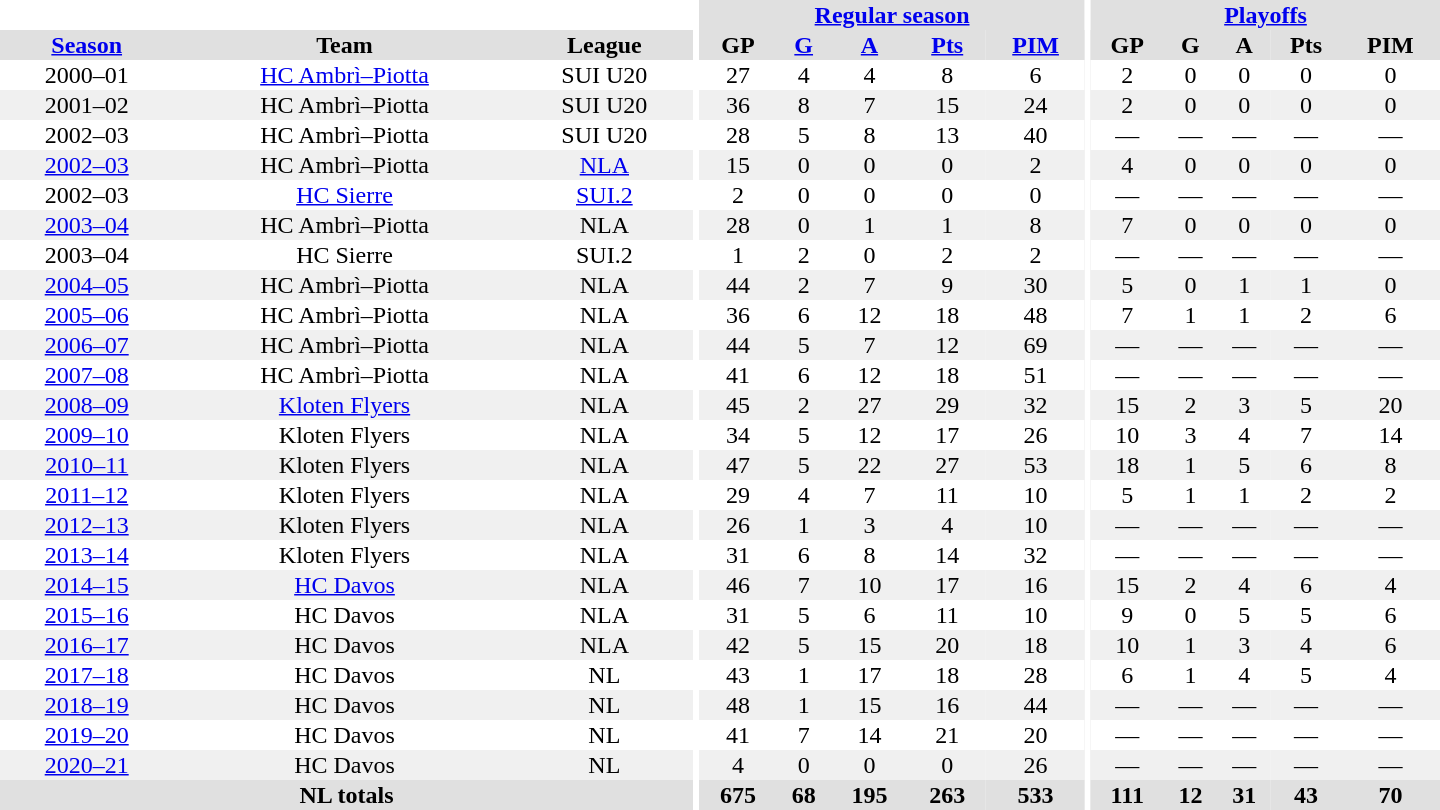<table border="0" cellpadding="1" cellspacing="0" style="text-align:center; width:60em">
<tr bgcolor="#e0e0e0">
<th colspan="3" bgcolor="#ffffff"></th>
<th rowspan="99" bgcolor="#ffffff"></th>
<th colspan="5"><a href='#'>Regular season</a></th>
<th rowspan="99" bgcolor="#ffffff"></th>
<th colspan="5"><a href='#'>Playoffs</a></th>
</tr>
<tr bgcolor="#e0e0e0">
<th><a href='#'>Season</a></th>
<th>Team</th>
<th>League</th>
<th>GP</th>
<th><a href='#'>G</a></th>
<th><a href='#'>A</a></th>
<th><a href='#'>Pts</a></th>
<th><a href='#'>PIM</a></th>
<th>GP</th>
<th>G</th>
<th>A</th>
<th>Pts</th>
<th>PIM</th>
</tr>
<tr>
<td>2000–01</td>
<td><a href='#'>HC Ambrì–Piotta</a></td>
<td>SUI U20</td>
<td>27</td>
<td>4</td>
<td>4</td>
<td>8</td>
<td>6</td>
<td>2</td>
<td>0</td>
<td>0</td>
<td>0</td>
<td>0</td>
</tr>
<tr bgcolor="#f0f0f0">
<td>2001–02</td>
<td>HC Ambrì–Piotta</td>
<td>SUI U20</td>
<td>36</td>
<td>8</td>
<td>7</td>
<td>15</td>
<td>24</td>
<td>2</td>
<td>0</td>
<td>0</td>
<td>0</td>
<td>0</td>
</tr>
<tr>
<td>2002–03</td>
<td>HC Ambrì–Piotta</td>
<td>SUI U20</td>
<td>28</td>
<td>5</td>
<td>8</td>
<td>13</td>
<td>40</td>
<td>—</td>
<td>—</td>
<td>—</td>
<td>—</td>
<td>—</td>
</tr>
<tr bgcolor="#f0f0f0">
<td><a href='#'>2002–03</a></td>
<td>HC Ambrì–Piotta</td>
<td><a href='#'>NLA</a></td>
<td>15</td>
<td>0</td>
<td>0</td>
<td>0</td>
<td>2</td>
<td>4</td>
<td>0</td>
<td>0</td>
<td>0</td>
<td>0</td>
</tr>
<tr>
<td>2002–03</td>
<td><a href='#'>HC Sierre</a></td>
<td><a href='#'>SUI.2</a></td>
<td>2</td>
<td>0</td>
<td>0</td>
<td>0</td>
<td>0</td>
<td>—</td>
<td>—</td>
<td>—</td>
<td>—</td>
<td>—</td>
</tr>
<tr bgcolor="#f0f0f0">
<td><a href='#'>2003–04</a></td>
<td>HC Ambrì–Piotta</td>
<td>NLA</td>
<td>28</td>
<td>0</td>
<td>1</td>
<td>1</td>
<td>8</td>
<td>7</td>
<td>0</td>
<td>0</td>
<td>0</td>
<td>0</td>
</tr>
<tr>
<td>2003–04</td>
<td>HC Sierre</td>
<td>SUI.2</td>
<td>1</td>
<td>2</td>
<td>0</td>
<td>2</td>
<td>2</td>
<td>—</td>
<td>—</td>
<td>—</td>
<td>—</td>
<td>—</td>
</tr>
<tr bgcolor="#f0f0f0">
<td><a href='#'>2004–05</a></td>
<td>HC Ambrì–Piotta</td>
<td>NLA</td>
<td>44</td>
<td>2</td>
<td>7</td>
<td>9</td>
<td>30</td>
<td>5</td>
<td>0</td>
<td>1</td>
<td>1</td>
<td>0</td>
</tr>
<tr>
<td><a href='#'>2005–06</a></td>
<td>HC Ambrì–Piotta</td>
<td>NLA</td>
<td>36</td>
<td>6</td>
<td>12</td>
<td>18</td>
<td>48</td>
<td>7</td>
<td>1</td>
<td>1</td>
<td>2</td>
<td>6</td>
</tr>
<tr bgcolor="#f0f0f0">
<td><a href='#'>2006–07</a></td>
<td>HC Ambrì–Piotta</td>
<td>NLA</td>
<td>44</td>
<td>5</td>
<td>7</td>
<td>12</td>
<td>69</td>
<td>—</td>
<td>—</td>
<td>—</td>
<td>—</td>
<td>—</td>
</tr>
<tr>
<td><a href='#'>2007–08</a></td>
<td>HC Ambrì–Piotta</td>
<td>NLA</td>
<td>41</td>
<td>6</td>
<td>12</td>
<td>18</td>
<td>51</td>
<td>—</td>
<td>—</td>
<td>—</td>
<td>—</td>
<td>—</td>
</tr>
<tr bgcolor="#f0f0f0">
<td><a href='#'>2008–09</a></td>
<td><a href='#'>Kloten Flyers</a></td>
<td>NLA</td>
<td>45</td>
<td>2</td>
<td>27</td>
<td>29</td>
<td>32</td>
<td>15</td>
<td>2</td>
<td>3</td>
<td>5</td>
<td>20</td>
</tr>
<tr>
<td><a href='#'>2009–10</a></td>
<td>Kloten Flyers</td>
<td>NLA</td>
<td>34</td>
<td>5</td>
<td>12</td>
<td>17</td>
<td>26</td>
<td>10</td>
<td>3</td>
<td>4</td>
<td>7</td>
<td>14</td>
</tr>
<tr bgcolor="#f0f0f0">
<td><a href='#'>2010–11</a></td>
<td>Kloten Flyers</td>
<td>NLA</td>
<td>47</td>
<td>5</td>
<td>22</td>
<td>27</td>
<td>53</td>
<td>18</td>
<td>1</td>
<td>5</td>
<td>6</td>
<td>8</td>
</tr>
<tr>
<td><a href='#'>2011–12</a></td>
<td>Kloten Flyers</td>
<td>NLA</td>
<td>29</td>
<td>4</td>
<td>7</td>
<td>11</td>
<td>10</td>
<td>5</td>
<td>1</td>
<td>1</td>
<td>2</td>
<td>2</td>
</tr>
<tr bgcolor="#f0f0f0">
<td><a href='#'>2012–13</a></td>
<td>Kloten Flyers</td>
<td>NLA</td>
<td>26</td>
<td>1</td>
<td>3</td>
<td>4</td>
<td>10</td>
<td>—</td>
<td>—</td>
<td>—</td>
<td>—</td>
<td>—</td>
</tr>
<tr>
<td><a href='#'>2013–14</a></td>
<td>Kloten Flyers</td>
<td>NLA</td>
<td>31</td>
<td>6</td>
<td>8</td>
<td>14</td>
<td>32</td>
<td>—</td>
<td>—</td>
<td>—</td>
<td>—</td>
<td>—</td>
</tr>
<tr bgcolor="#f0f0f0">
<td><a href='#'>2014–15</a></td>
<td><a href='#'>HC Davos</a></td>
<td>NLA</td>
<td>46</td>
<td>7</td>
<td>10</td>
<td>17</td>
<td>16</td>
<td>15</td>
<td>2</td>
<td>4</td>
<td>6</td>
<td>4</td>
</tr>
<tr>
<td><a href='#'>2015–16</a></td>
<td>HC Davos</td>
<td>NLA</td>
<td>31</td>
<td>5</td>
<td>6</td>
<td>11</td>
<td>10</td>
<td>9</td>
<td>0</td>
<td>5</td>
<td>5</td>
<td>6</td>
</tr>
<tr bgcolor="#f0f0f0">
<td><a href='#'>2016–17</a></td>
<td>HC Davos</td>
<td>NLA</td>
<td>42</td>
<td>5</td>
<td>15</td>
<td>20</td>
<td>18</td>
<td>10</td>
<td>1</td>
<td>3</td>
<td>4</td>
<td>6</td>
</tr>
<tr>
<td><a href='#'>2017–18</a></td>
<td>HC Davos</td>
<td>NL</td>
<td>43</td>
<td>1</td>
<td>17</td>
<td>18</td>
<td>28</td>
<td>6</td>
<td>1</td>
<td>4</td>
<td>5</td>
<td>4</td>
</tr>
<tr bgcolor="#f0f0f0">
<td><a href='#'>2018–19</a></td>
<td>HC Davos</td>
<td>NL</td>
<td>48</td>
<td>1</td>
<td>15</td>
<td>16</td>
<td>44</td>
<td>—</td>
<td>—</td>
<td>—</td>
<td>—</td>
<td>—</td>
</tr>
<tr>
<td><a href='#'>2019–20</a></td>
<td>HC Davos</td>
<td>NL</td>
<td>41</td>
<td>7</td>
<td>14</td>
<td>21</td>
<td>20</td>
<td>—</td>
<td>—</td>
<td>—</td>
<td>—</td>
<td>—</td>
</tr>
<tr bgcolor="#f0f0f0">
<td><a href='#'>2020–21</a></td>
<td>HC Davos</td>
<td>NL</td>
<td>4</td>
<td>0</td>
<td>0</td>
<td>0</td>
<td>26</td>
<td>—</td>
<td>—</td>
<td>—</td>
<td>—</td>
<td>—</td>
</tr>
<tr bgcolor="#e0e0e0">
<th colspan="3">NL totals</th>
<th>675</th>
<th>68</th>
<th>195</th>
<th>263</th>
<th>533</th>
<th>111</th>
<th>12</th>
<th>31</th>
<th>43</th>
<th>70</th>
</tr>
</table>
